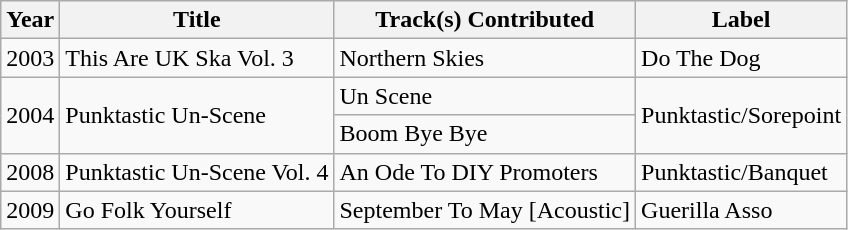<table class="wikitable">
<tr>
<th>Year</th>
<th>Title</th>
<th>Track(s) Contributed</th>
<th>Label</th>
</tr>
<tr>
<td>2003</td>
<td>This Are UK Ska Vol. 3</td>
<td>Northern Skies</td>
<td>Do The Dog</td>
</tr>
<tr>
<td rowspan=2>2004</td>
<td rowspan=2>Punktastic Un-Scene</td>
<td>Un Scene</td>
<td rowspan=2>Punktastic/Sorepoint</td>
</tr>
<tr>
<td>Boom Bye Bye</td>
</tr>
<tr>
<td>2008</td>
<td>Punktastic Un-Scene Vol. 4</td>
<td>An Ode To DIY Promoters</td>
<td>Punktastic/Banquet</td>
</tr>
<tr>
<td>2009</td>
<td>Go Folk Yourself</td>
<td>September To May [Acoustic]</td>
<td>Guerilla Asso</td>
</tr>
</table>
